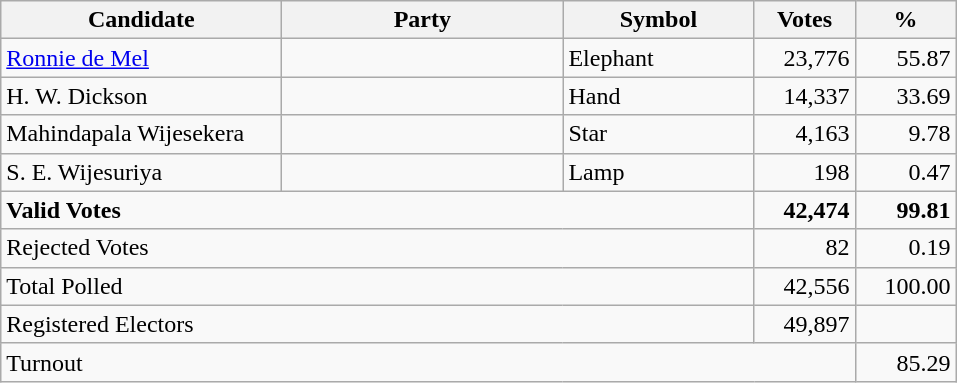<table class="wikitable" border="1" style="text-align:right;">
<tr>
<th align=left width="180">Candidate</th>
<th align=left width="180">Party</th>
<th align=left width="120">Symbol</th>
<th align=left width="60">Votes</th>
<th align=left width="60">%</th>
</tr>
<tr>
<td align=left><a href='#'>Ronnie de Mel</a></td>
<td></td>
<td align=left>Elephant</td>
<td align=right>23,776</td>
<td align=right>55.87</td>
</tr>
<tr>
<td align=left>H. W. Dickson</td>
<td></td>
<td align=left>Hand</td>
<td align=right>14,337</td>
<td align=right>33.69</td>
</tr>
<tr>
<td align=left>Mahindapala Wijesekera</td>
<td></td>
<td align=left>Star</td>
<td align=right>4,163</td>
<td align=right>9.78</td>
</tr>
<tr>
<td align=left>S. E. Wijesuriya</td>
<td></td>
<td align=left>Lamp</td>
<td align=right>198</td>
<td align=right>0.47</td>
</tr>
<tr>
<td align=left colspan=3><strong>Valid Votes</strong></td>
<td align=right><strong>42,474</strong></td>
<td align=right><strong>99.81</strong></td>
</tr>
<tr>
<td align=left colspan=3>Rejected Votes</td>
<td align=right>82</td>
<td align=right>0.19</td>
</tr>
<tr>
<td align=left colspan=3>Total Polled</td>
<td align=right>42,556</td>
<td align=right>100.00</td>
</tr>
<tr>
<td align=left colspan=3>Registered Electors</td>
<td align=right>49,897</td>
<td></td>
</tr>
<tr>
<td align=left colspan=4>Turnout</td>
<td align=right>85.29</td>
</tr>
</table>
